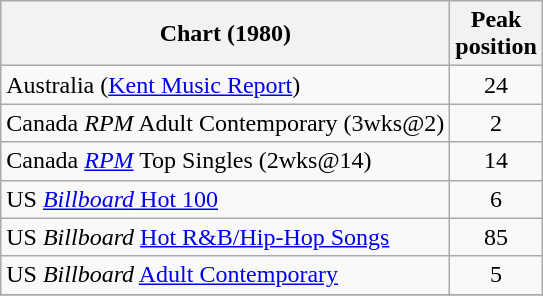<table class="wikitable sortable">
<tr>
<th>Chart (1980)</th>
<th>Peak<br>position</th>
</tr>
<tr>
<td>Australia (<a href='#'>Kent Music Report</a>)</td>
<td style="text-align:center;">24</td>
</tr>
<tr>
<td>Canada <em>RPM</em> Adult Contemporary (3wks@2)</td>
<td style="text-align:center;">2</td>
</tr>
<tr>
<td>Canada <em><a href='#'>RPM</a></em> Top Singles (2wks@14)</td>
<td style="text-align:center;">14</td>
</tr>
<tr>
<td>US <a href='#'><em>Billboard</em> Hot 100</a></td>
<td align="center">6</td>
</tr>
<tr>
<td>US <em>Billboard</em> <a href='#'>Hot R&B/Hip-Hop Songs</a></td>
<td align="center">85</td>
</tr>
<tr>
<td>US <em>Billboard</em> <a href='#'>Adult Contemporary</a></td>
<td align="center">5</td>
</tr>
<tr>
</tr>
</table>
